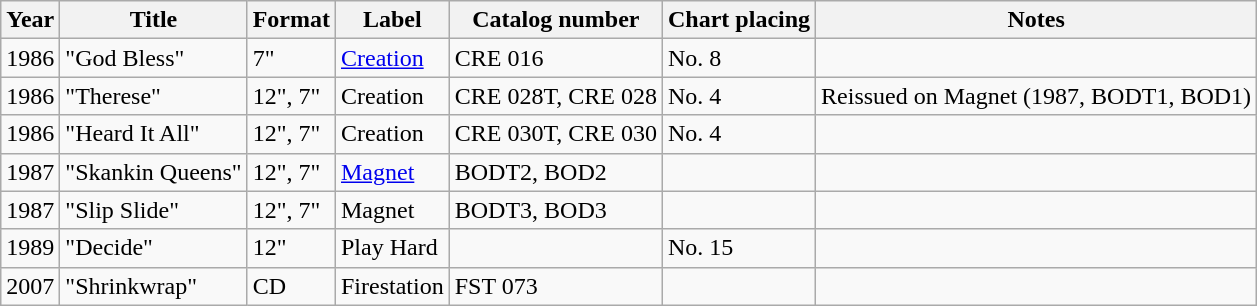<table class="wikitable">
<tr>
<th>Year</th>
<th>Title</th>
<th>Format</th>
<th>Label</th>
<th>Catalog number</th>
<th>Chart placing</th>
<th>Notes</th>
</tr>
<tr>
<td>1986</td>
<td>"God Bless"</td>
<td>7"</td>
<td><a href='#'>Creation</a></td>
<td>CRE 016</td>
<td>No. 8</td>
<td></td>
</tr>
<tr>
<td>1986</td>
<td>"Therese"</td>
<td>12", 7"</td>
<td>Creation</td>
<td>CRE 028T, CRE 028</td>
<td>No. 4</td>
<td>Reissued on Magnet (1987, BODT1, BOD1)</td>
</tr>
<tr>
<td>1986</td>
<td>"Heard It All"</td>
<td>12", 7"</td>
<td>Creation</td>
<td>CRE 030T, CRE 030</td>
<td>No. 4</td>
<td></td>
</tr>
<tr>
<td>1987</td>
<td>"Skankin Queens"</td>
<td>12", 7"</td>
<td><a href='#'>Magnet</a></td>
<td>BODT2, BOD2</td>
<td></td>
<td></td>
</tr>
<tr>
<td>1987</td>
<td>"Slip Slide"</td>
<td>12", 7"</td>
<td>Magnet</td>
<td>BODT3, BOD3</td>
<td></td>
<td></td>
</tr>
<tr>
<td>1989</td>
<td>"Decide"</td>
<td>12"</td>
<td>Play Hard</td>
<td></td>
<td>No. 15</td>
<td></td>
</tr>
<tr>
<td>2007</td>
<td>"Shrinkwrap"</td>
<td>CD</td>
<td>Firestation</td>
<td>FST 073</td>
<td></td>
<td></td>
</tr>
</table>
